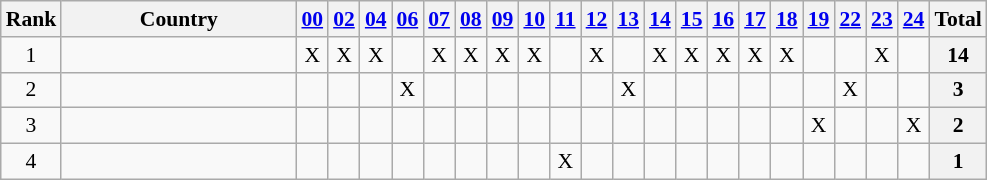<table class=wikitable style="font-size:90%; text-align:center">
<tr>
<th>Rank</th>
<th width=150>Country</th>
<th><a href='#'>00</a></th>
<th><a href='#'>02</a></th>
<th><a href='#'>04</a></th>
<th><a href='#'>06</a></th>
<th><a href='#'>07</a></th>
<th><a href='#'>08</a></th>
<th><a href='#'>09</a></th>
<th><a href='#'>10</a></th>
<th><a href='#'>11</a></th>
<th><a href='#'>12</a></th>
<th><a href='#'>13</a></th>
<th><a href='#'>14</a></th>
<th><a href='#'>15</a></th>
<th><a href='#'>16</a></th>
<th><a href='#'>17</a></th>
<th><a href='#'>18</a></th>
<th><a href='#'>19</a></th>
<th><a href='#'>22</a></th>
<th><a href='#'>23</a></th>
<th><a href='#'>24</a></th>
<th>Total</th>
</tr>
<tr>
<td>1</td>
<td align=left></td>
<td>X</td>
<td>X</td>
<td>X</td>
<td></td>
<td>X</td>
<td>X</td>
<td>X</td>
<td>X</td>
<td></td>
<td>X</td>
<td></td>
<td>X</td>
<td>X</td>
<td>X</td>
<td>X</td>
<td>X</td>
<td></td>
<td></td>
<td>X</td>
<td></td>
<th>14</th>
</tr>
<tr>
<td>2</td>
<td align=left></td>
<td></td>
<td></td>
<td></td>
<td>X</td>
<td></td>
<td></td>
<td></td>
<td></td>
<td></td>
<td></td>
<td>X</td>
<td></td>
<td></td>
<td></td>
<td></td>
<td></td>
<td></td>
<td>X</td>
<td></td>
<td></td>
<th>3</th>
</tr>
<tr>
<td>3</td>
<td align=left></td>
<td></td>
<td></td>
<td></td>
<td></td>
<td></td>
<td></td>
<td></td>
<td></td>
<td></td>
<td></td>
<td></td>
<td></td>
<td></td>
<td></td>
<td></td>
<td></td>
<td>X</td>
<td></td>
<td></td>
<td>X</td>
<th>2</th>
</tr>
<tr>
<td>4</td>
<td align=left></td>
<td></td>
<td></td>
<td></td>
<td></td>
<td></td>
<td></td>
<td></td>
<td></td>
<td>X</td>
<td></td>
<td></td>
<td></td>
<td></td>
<td></td>
<td></td>
<td></td>
<td></td>
<td></td>
<td></td>
<td></td>
<th>1</th>
</tr>
</table>
